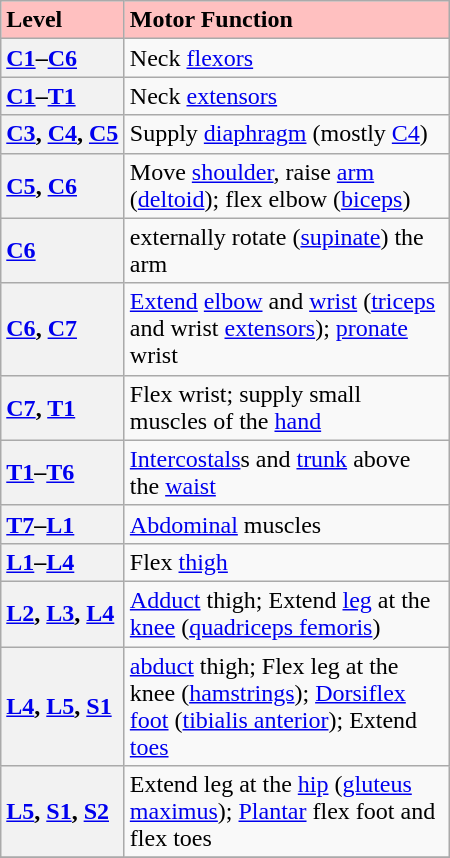<table class="wikitable floatright" style="width:300px;">
<tr>
<th style="text-align:left;background-color:#ffc0c0;" width="75px">Level</th>
<th style="text-align:left;background-color:#ffc0c0;">Motor Function</th>
</tr>
<tr>
<th style="text-align:left;"><a href='#'>C1</a>–<a href='#'>C6</a></th>
<td>Neck <a href='#'>flexors</a></td>
</tr>
<tr>
<th style="text-align:left;"><a href='#'>C1</a>–<a href='#'>T1</a></th>
<td>Neck <a href='#'>extensors</a></td>
</tr>
<tr>
<th style="text-align:left;"><a href='#'>C3</a>, <a href='#'>C4</a>, <a href='#'>C5</a></th>
<td>Supply <a href='#'>diaphragm</a> (mostly <a href='#'>C4</a>)</td>
</tr>
<tr>
<th style="text-align:left;"><a href='#'>C5</a>, <a href='#'>C6</a></th>
<td>Move <a href='#'>shoulder</a>, raise <a href='#'>arm</a> (<a href='#'>deltoid</a>); flex elbow (<a href='#'>biceps</a>)</td>
</tr>
<tr>
<th style="text-align:left;"><a href='#'>C6</a></th>
<td>externally rotate (<a href='#'>supinate</a>) the arm</td>
</tr>
<tr>
<th style="text-align:left;"><a href='#'>C6</a>, <a href='#'>C7</a></th>
<td><a href='#'>Extend</a> <a href='#'>elbow</a> and <a href='#'>wrist</a> (<a href='#'>triceps</a> and wrist <a href='#'>extensors</a>); <a href='#'>pronate</a> wrist</td>
</tr>
<tr>
<th style="text-align:left;"><a href='#'>C7</a>, <a href='#'>T1</a></th>
<td>Flex wrist; supply small muscles of the <a href='#'>hand</a></td>
</tr>
<tr>
<th style="text-align:left;"><a href='#'>T1</a>–<a href='#'>T6</a></th>
<td><a href='#'>Intercostals</a>s and <a href='#'>trunk</a> above the <a href='#'>waist</a></td>
</tr>
<tr>
<th style="text-align:left;"><a href='#'>T7</a>–<a href='#'>L1</a></th>
<td><a href='#'>Abdominal</a> muscles</td>
</tr>
<tr>
<th style="text-align:left;"><a href='#'>L1</a>–<a href='#'>L4</a></th>
<td>Flex <a href='#'>thigh</a></td>
</tr>
<tr>
<th style="text-align:left;"><a href='#'>L2</a>, <a href='#'>L3</a>, <a href='#'>L4</a></th>
<td><a href='#'>Adduct</a> thigh; Extend <a href='#'>leg</a> at the <a href='#'>knee</a> (<a href='#'>quadriceps femoris</a>)</td>
</tr>
<tr>
<th style="text-align:left;"><a href='#'>L4</a>, <a href='#'>L5</a>, <a href='#'>S1</a></th>
<td><a href='#'>abduct</a> thigh; Flex leg at the knee (<a href='#'>hamstrings</a>); <a href='#'>Dorsiflex</a> <a href='#'>foot</a> (<a href='#'>tibialis anterior</a>); Extend <a href='#'>toes</a></td>
</tr>
<tr>
<th style="text-align:left;"><a href='#'>L5</a>, <a href='#'>S1</a>, <a href='#'>S2</a></th>
<td>Extend leg at the <a href='#'>hip</a> (<a href='#'>gluteus maximus</a>); <a href='#'>Plantar</a> flex foot and flex toes</td>
</tr>
<tr>
</tr>
</table>
